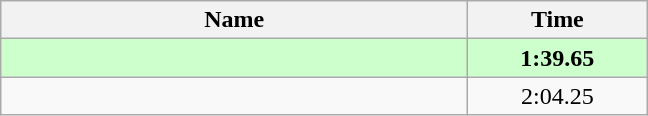<table class="wikitable" style="text-align:center;">
<tr>
<th style="width:19em">Name</th>
<th style="width:7em">Time</th>
</tr>
<tr bgcolor=ccffcc>
<td align=left><strong></strong></td>
<td><strong>1:39.65</strong></td>
</tr>
<tr>
<td align=left></td>
<td>2:04.25</td>
</tr>
</table>
